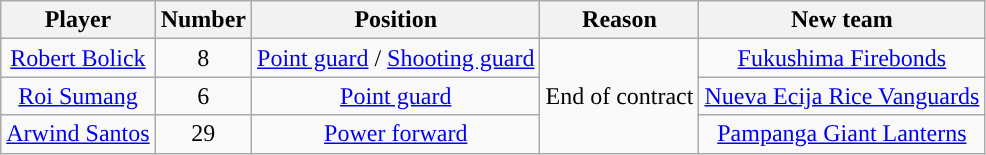<table class="wikitable sortable sortable">
<tr>
<th>Player</th>
<th>Number</th>
<th>Position</th>
<th>Reason</th>
<th>New team</th>
</tr>
<tr style="text-align: center">
<td><a href='#'>Robert Bolick</a></td>
<td>8</td>
<td><a href='#'>Point guard</a> / <a href='#'>Shooting guard</a></td>
<td rowspan=3>End of contract</td>
<td><a href='#'>Fukushima Firebonds</a> </td>
</tr>
<tr style="text-align: center">
<td><a href='#'>Roi Sumang</a></td>
<td>6</td>
<td><a href='#'>Point guard</a></td>
<td><a href='#'>Nueva Ecija Rice Vanguards</a> </td>
</tr>
<tr style="text-align: center">
<td><a href='#'>Arwind Santos</a></td>
<td>29</td>
<td><a href='#'>Power forward</a></td>
<td><a href='#'>Pampanga Giant Lanterns</a> </td>
</tr>
</table>
